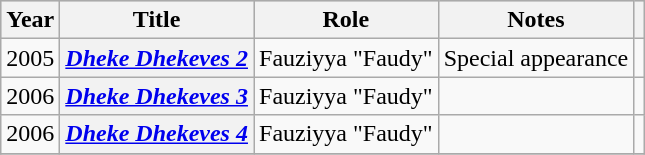<table class="wikitable sortable plainrowheaders">
<tr style="background:#ccc; text-align:center;">
<th scope="col">Year</th>
<th scope="col">Title</th>
<th scope="col">Role</th>
<th scope="col">Notes</th>
<th scope="col" class="unsortable"></th>
</tr>
<tr>
<td>2005</td>
<th scope="row"><em><a href='#'>Dheke Dhekeves 2</a></em></th>
<td>Fauziyya "Faudy"</td>
<td>Special appearance</td>
<td style="text-align: center;"></td>
</tr>
<tr>
<td>2006</td>
<th scope="row"><em><a href='#'>Dheke Dhekeves 3</a></em></th>
<td>Fauziyya "Faudy"</td>
<td></td>
<td style="text-align: center;"></td>
</tr>
<tr>
<td>2006</td>
<th scope="row"><em><a href='#'>Dheke Dhekeves 4</a></em></th>
<td>Fauziyya "Faudy"</td>
<td></td>
<td style="text-align: center;"></td>
</tr>
<tr>
</tr>
</table>
